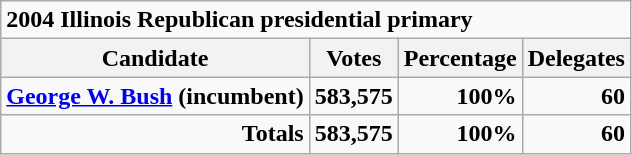<table class=wikitable>
<tr>
<td Colspan=4><strong>2004 Illinois Republican presidential primary</strong></td>
</tr>
<tr>
<th>Candidate</th>
<th>Votes</th>
<th>Percentage</th>
<th>Delegates</th>
</tr>
<tr>
<td><strong><a href='#'>George W. Bush</a></strong> <strong>(incumbent)</strong></td>
<td align="right"><strong>583,575</strong></td>
<td align="right"><strong>100%</strong></td>
<td align="right"><strong>60</strong></td>
</tr>
<tr>
<td align="right"><strong>Totals</strong></td>
<td align="right"><strong>583,575</strong></td>
<td align="right"><strong>100%</strong></td>
<td align="right"><strong>60</strong></td>
</tr>
</table>
